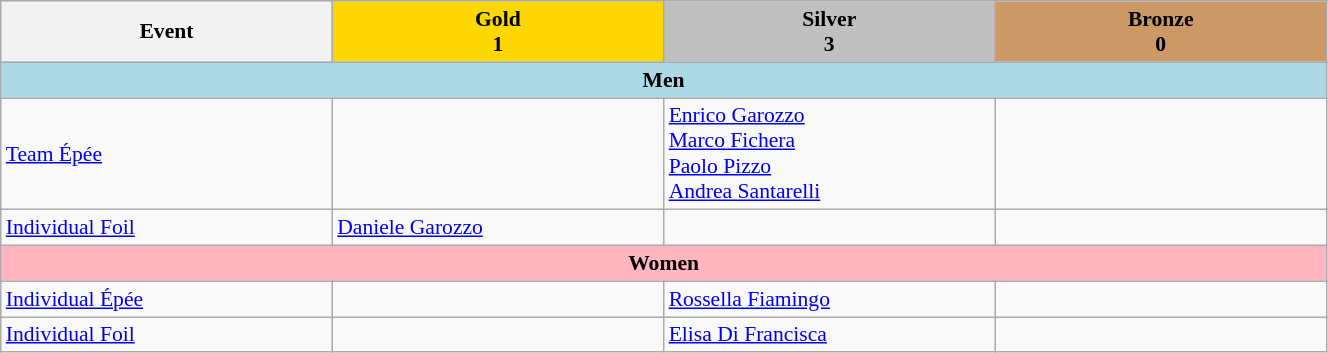<table class="wikitable" width=70% style="font-size:90%; text-align:left;">
<tr>
<th width=25%>Event</th>
<th width=25% style="background-color:gold">Gold<br>1</th>
<th width=25% style="background-color:silver">Silver<br>3</th>
<th width=25% style="background-color:#cc9966">Bronze<br>0</th>
</tr>
<tr>
<td colspan=4 align=center bgcolor=lightblue><strong>Men</strong></td>
</tr>
<tr>
<td><a href='#'>Team Épée</a></td>
<td></td>
<td><a href='#'>Enrico Garozzo</a><br><a href='#'>Marco Fichera</a><br><a href='#'>Paolo Pizzo</a><br><a href='#'>Andrea Santarelli</a></td>
<td></td>
</tr>
<tr>
<td><a href='#'>Individual Foil</a></td>
<td><a href='#'>Daniele Garozzo</a></td>
<td></td>
<td></td>
</tr>
<tr>
<td colspan=4 align=center bgcolor=lightpink><strong>Women</strong></td>
</tr>
<tr>
<td><a href='#'>Individual Épée</a></td>
<td></td>
<td><a href='#'>Rossella Fiamingo</a></td>
<td></td>
</tr>
<tr>
<td><a href='#'>Individual Foil</a></td>
<td></td>
<td><a href='#'>Elisa Di Francisca</a></td>
<td></td>
</tr>
</table>
